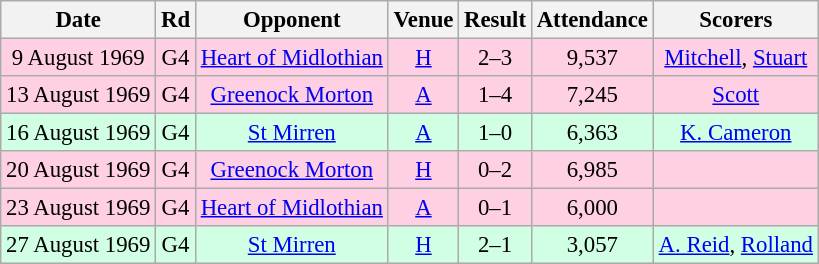<table class="wikitable sortable" style="font-size:95%; text-align:center">
<tr>
<th>Date</th>
<th>Rd</th>
<th>Opponent</th>
<th>Venue</th>
<th>Result</th>
<th>Attendance</th>
<th>Scorers</th>
</tr>
<tr bgcolor = "#ffd0e3">
<td>9 August 1969</td>
<td>G4</td>
<td><a href='#'>Heart of Midlothian</a></td>
<td><a href='#'>H</a></td>
<td>2–3</td>
<td>9,537</td>
<td><a href='#'>Mitchell</a>, <a href='#'>Stuart</a></td>
</tr>
<tr bgcolor = "#ffd0e3">
<td>13 August 1969</td>
<td>G4</td>
<td><a href='#'>Greenock Morton</a></td>
<td><a href='#'>A</a></td>
<td>1–4</td>
<td>7,245</td>
<td><a href='#'>Scott</a></td>
</tr>
<tr bgcolor = "#d0ffe3">
<td>16 August 1969</td>
<td>G4</td>
<td><a href='#'>St Mirren</a></td>
<td><a href='#'>A</a></td>
<td>1–0</td>
<td>6,363</td>
<td><a href='#'>K. Cameron</a></td>
</tr>
<tr bgcolor = "#ffd0e3">
<td>20 August 1969</td>
<td>G4</td>
<td><a href='#'>Greenock Morton</a></td>
<td><a href='#'>H</a></td>
<td>0–2</td>
<td>6,985</td>
<td></td>
</tr>
<tr bgcolor = "#ffd0e3">
<td>23 August 1969</td>
<td>G4</td>
<td><a href='#'>Heart of Midlothian</a></td>
<td><a href='#'>A</a></td>
<td>0–1</td>
<td>6,000</td>
<td></td>
</tr>
<tr bgcolor = "#d0ffe3">
<td>27 August 1969</td>
<td>G4</td>
<td><a href='#'>St Mirren</a></td>
<td><a href='#'>H</a></td>
<td>2–1</td>
<td>3,057</td>
<td><a href='#'>A. Reid</a>, <a href='#'>Rolland</a></td>
</tr>
</table>
